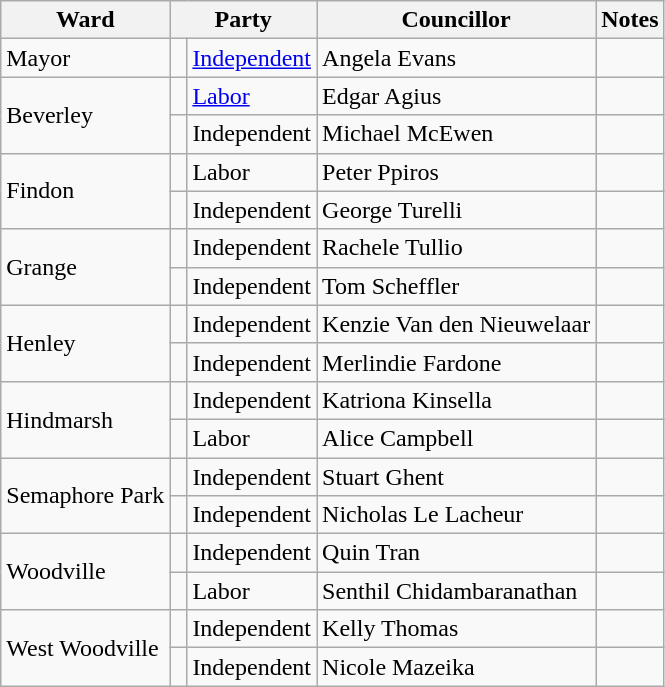<table class="wikitable">
<tr>
<th>Ward</th>
<th colspan="2">Party</th>
<th>Councillor</th>
<th>Notes</th>
</tr>
<tr>
<td>Mayor</td>
<td> </td>
<td><a href='#'>Independent</a></td>
<td>Angela Evans</td>
<td></td>
</tr>
<tr>
<td rowspan="2">Beverley</td>
<td> </td>
<td><a href='#'>Labor</a></td>
<td>Edgar Agius</td>
<td></td>
</tr>
<tr>
<td> </td>
<td>Independent</td>
<td>Michael McEwen</td>
<td></td>
</tr>
<tr>
<td rowspan="2">Findon</td>
<td> </td>
<td>Labor</td>
<td>Peter Ppiros</td>
<td></td>
</tr>
<tr>
<td> </td>
<td>Independent</td>
<td>George Turelli</td>
<td></td>
</tr>
<tr>
<td rowspan="2">Grange</td>
<td> </td>
<td>Independent</td>
<td>Rachele Tullio</td>
<td></td>
</tr>
<tr>
<td> </td>
<td>Independent</td>
<td>Tom Scheffler</td>
<td></td>
</tr>
<tr>
<td rowspan="2">Henley</td>
<td> </td>
<td>Independent</td>
<td>Kenzie Van den Nieuwelaar</td>
<td></td>
</tr>
<tr>
<td> </td>
<td>Independent</td>
<td>Merlindie Fardone</td>
<td></td>
</tr>
<tr>
<td rowspan="2">Hindmarsh</td>
<td> </td>
<td>Independent</td>
<td>Katriona Kinsella</td>
<td></td>
</tr>
<tr>
<td> </td>
<td>Labor</td>
<td>Alice Campbell</td>
<td></td>
</tr>
<tr>
<td rowspan="2">Semaphore Park</td>
<td> </td>
<td>Independent</td>
<td>Stuart Ghent</td>
<td></td>
</tr>
<tr>
<td> </td>
<td>Independent</td>
<td>Nicholas Le Lacheur</td>
<td></td>
</tr>
<tr>
<td rowspan="2">Woodville</td>
<td> </td>
<td>Independent</td>
<td>Quin Tran</td>
<td></td>
</tr>
<tr>
<td> </td>
<td>Labor</td>
<td>Senthil Chidambaranathan</td>
<td></td>
</tr>
<tr>
<td rowspan="2">West Woodville</td>
<td> </td>
<td>Independent</td>
<td>Kelly Thomas</td>
<td></td>
</tr>
<tr>
<td> </td>
<td>Independent</td>
<td>Nicole Mazeika</td>
<td></td>
</tr>
</table>
